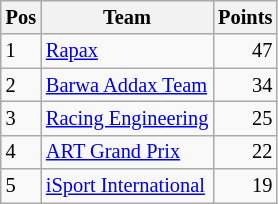<table class="wikitable" style="font-size: 85%;">
<tr>
<th>Pos</th>
<th>Team</th>
<th>Points</th>
</tr>
<tr>
<td>1</td>
<td> <a href='#'>Rapax</a></td>
<td align="right">47</td>
</tr>
<tr>
<td>2</td>
<td> <a href='#'>Barwa Addax Team</a></td>
<td align="right">34</td>
</tr>
<tr>
<td>3</td>
<td> <a href='#'>Racing Engineering</a></td>
<td align="right">25</td>
</tr>
<tr>
<td>4</td>
<td> <a href='#'>ART Grand Prix</a></td>
<td align="right">22</td>
</tr>
<tr>
<td>5</td>
<td> <a href='#'>iSport International</a></td>
<td align="right">19</td>
</tr>
</table>
